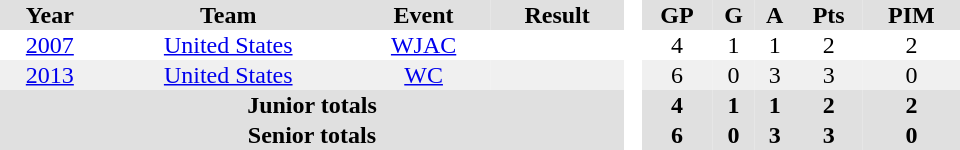<table border="0" cellpadding="1" cellspacing="0" style="text-align:center; width:40em">
<tr ALIGN="center" bgcolor="#e0e0e0">
<th>Year</th>
<th>Team</th>
<th>Event</th>
<th>Result</th>
<th rowspan="99" bgcolor="#ffffff"> </th>
<th>GP</th>
<th>G</th>
<th>A</th>
<th>Pts</th>
<th>PIM</th>
</tr>
<tr>
<td><a href='#'>2007</a></td>
<td><a href='#'>United States</a></td>
<td><a href='#'>WJAC</a></td>
<td></td>
<td>4</td>
<td>1</td>
<td>1</td>
<td>2</td>
<td>2</td>
</tr>
<tr bgcolor="#f0f0f0">
<td><a href='#'>2013</a></td>
<td><a href='#'>United States</a></td>
<td><a href='#'>WC</a></td>
<td></td>
<td>6</td>
<td>0</td>
<td>3</td>
<td>3</td>
<td>0</td>
</tr>
<tr bgcolor="#e0e0e0">
<th colspan="4">Junior totals</th>
<th>4</th>
<th>1</th>
<th>1</th>
<th>2</th>
<th>2</th>
</tr>
<tr bgcolor="#e0e0e0">
<th colspan="4">Senior totals</th>
<th>6</th>
<th>0</th>
<th>3</th>
<th>3</th>
<th>0</th>
</tr>
</table>
